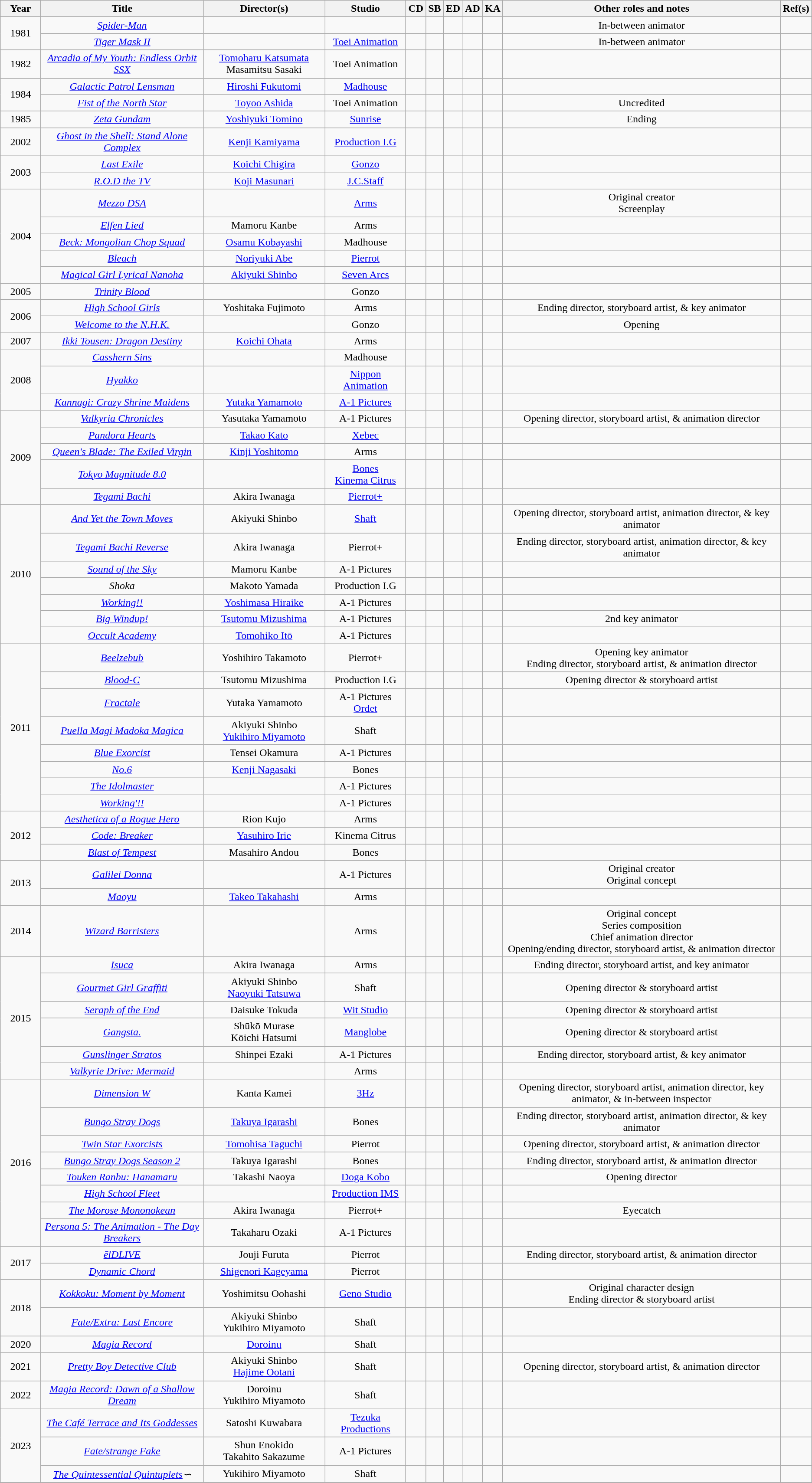<table class="wikitable sortable" style="text-align:center; margin=auto; ">
<tr>
<th scope="col" width=5%>Year</th>
<th scope="col" width=20%>Title</th>
<th scope="col" width=15%>Director(s)</th>
<th scope="col" width=10%>Studio</th>
<th scope="col" class="unsortable">CD</th>
<th scope="col" class="unsortable">SB</th>
<th scope="col" class="unsortable">ED</th>
<th scope="col" class="unsortable">AD</th>
<th scope="col" class="unsortable">KA</th>
<th scope="col" class="unsortable">Other roles and notes</th>
<th scope="col" class="unsortable">Ref(s)</th>
</tr>
<tr>
<td rowspan="2">1981</td>
<td><em><a href='#'>Spider-Man</a></em></td>
<td></td>
<td></td>
<td></td>
<td></td>
<td></td>
<td></td>
<td></td>
<td>In-between animator</td>
<td></td>
</tr>
<tr>
<td><em><a href='#'>Tiger Mask II</a></em></td>
<td></td>
<td><a href='#'>Toei Animation</a></td>
<td></td>
<td></td>
<td></td>
<td></td>
<td></td>
<td>In-between animator</td>
<td></td>
</tr>
<tr>
<td>1982</td>
<td><em><a href='#'>Arcadia of My Youth: Endless Orbit SSX</a></em></td>
<td><a href='#'>Tomoharu Katsumata</a><br>Masamitsu Sasaki</td>
<td>Toei Animation</td>
<td></td>
<td></td>
<td></td>
<td></td>
<td></td>
<td></td>
<td></td>
</tr>
<tr>
<td rowspan="2">1984</td>
<td><em><a href='#'>Galactic Patrol Lensman</a></em></td>
<td><a href='#'>Hiroshi Fukutomi</a></td>
<td><a href='#'>Madhouse</a></td>
<td></td>
<td></td>
<td></td>
<td></td>
<td></td>
<td></td>
<td></td>
</tr>
<tr>
<td><em><a href='#'>Fist of the North Star</a></em></td>
<td><a href='#'>Toyoo Ashida</a></td>
<td>Toei Animation</td>
<td></td>
<td></td>
<td></td>
<td></td>
<td></td>
<td>Uncredited</td>
<td></td>
</tr>
<tr>
<td>1985</td>
<td><em><a href='#'>Zeta Gundam</a></em></td>
<td><a href='#'>Yoshiyuki Tomino</a></td>
<td><a href='#'>Sunrise</a></td>
<td></td>
<td></td>
<td></td>
<td></td>
<td></td>
<td>Ending</td>
<td></td>
</tr>
<tr>
<td>2002</td>
<td><em><a href='#'>Ghost in the Shell: Stand Alone Complex</a></em></td>
<td><a href='#'>Kenji Kamiyama</a></td>
<td><a href='#'>Production I.G</a></td>
<td></td>
<td></td>
<td></td>
<td></td>
<td></td>
<td></td>
<td></td>
</tr>
<tr>
<td rowspan="2">2003</td>
<td><em><a href='#'>Last Exile</a></em></td>
<td><a href='#'>Koichi Chigira</a></td>
<td><a href='#'>Gonzo</a></td>
<td></td>
<td></td>
<td></td>
<td></td>
<td></td>
<td></td>
<td></td>
</tr>
<tr>
<td><em><a href='#'>R.O.D the TV</a></em></td>
<td><a href='#'>Koji Masunari</a></td>
<td><a href='#'>J.C.Staff</a></td>
<td></td>
<td></td>
<td></td>
<td></td>
<td></td>
<td></td>
<td></td>
</tr>
<tr>
<td rowspan="5">2004</td>
<td><em><a href='#'>Mezzo DSA</a></em></td>
<td></td>
<td><a href='#'>Arms</a></td>
<td></td>
<td></td>
<td></td>
<td></td>
<td></td>
<td>Original creator<br>Screenplay</td>
<td></td>
</tr>
<tr>
<td><em><a href='#'>Elfen Lied</a></em></td>
<td>Mamoru Kanbe</td>
<td>Arms</td>
<td></td>
<td></td>
<td></td>
<td></td>
<td></td>
<td></td>
<td></td>
</tr>
<tr>
<td><em><a href='#'>Beck: Mongolian Chop Squad</a></em></td>
<td><a href='#'>Osamu Kobayashi</a></td>
<td>Madhouse</td>
<td></td>
<td></td>
<td></td>
<td></td>
<td></td>
<td></td>
<td></td>
</tr>
<tr>
<td><em><a href='#'>Bleach</a></em></td>
<td><a href='#'>Noriyuki Abe</a></td>
<td><a href='#'>Pierrot</a></td>
<td></td>
<td></td>
<td></td>
<td></td>
<td></td>
<td></td>
<td></td>
</tr>
<tr>
<td><em><a href='#'>Magical Girl Lyrical Nanoha</a></em></td>
<td><a href='#'>Akiyuki Shinbo</a></td>
<td><a href='#'>Seven Arcs</a></td>
<td></td>
<td></td>
<td></td>
<td></td>
<td></td>
<td></td>
<td></td>
</tr>
<tr>
<td>2005</td>
<td><em><a href='#'>Trinity Blood</a></em></td>
<td></td>
<td>Gonzo</td>
<td></td>
<td></td>
<td></td>
<td></td>
<td></td>
<td></td>
<td></td>
</tr>
<tr>
<td rowspan="2">2006</td>
<td><em><a href='#'>High School Girls</a></em></td>
<td>Yoshitaka Fujimoto</td>
<td>Arms</td>
<td></td>
<td></td>
<td></td>
<td></td>
<td></td>
<td>Ending director, storyboard artist, & key animator</td>
<td></td>
</tr>
<tr>
<td><em><a href='#'>Welcome to the N.H.K.</a></em></td>
<td></td>
<td>Gonzo</td>
<td></td>
<td></td>
<td></td>
<td></td>
<td></td>
<td>Opening</td>
<td></td>
</tr>
<tr>
<td>2007</td>
<td><em><a href='#'>Ikki Tousen: Dragon Destiny</a></em></td>
<td><a href='#'>Koichi Ohata</a></td>
<td>Arms</td>
<td></td>
<td></td>
<td></td>
<td></td>
<td></td>
<td></td>
<td></td>
</tr>
<tr>
<td rowspan="3">2008</td>
<td><em><a href='#'>Casshern Sins</a></em></td>
<td></td>
<td>Madhouse</td>
<td></td>
<td></td>
<td></td>
<td></td>
<td></td>
<td></td>
<td></td>
</tr>
<tr>
<td><em><a href='#'>Hyakko</a></em></td>
<td></td>
<td><a href='#'>Nippon Animation</a></td>
<td></td>
<td></td>
<td></td>
<td></td>
<td></td>
<td></td>
<td></td>
</tr>
<tr>
<td><em><a href='#'>Kannagi: Crazy Shrine Maidens</a></em></td>
<td><a href='#'>Yutaka Yamamoto</a></td>
<td><a href='#'>A-1 Pictures</a></td>
<td></td>
<td></td>
<td></td>
<td></td>
<td></td>
<td></td>
<td></td>
</tr>
<tr>
<td rowspan="5">2009</td>
<td><em><a href='#'>Valkyria Chronicles</a></em></td>
<td>Yasutaka Yamamoto</td>
<td>A-1 Pictures</td>
<td></td>
<td></td>
<td></td>
<td></td>
<td></td>
<td>Opening director, storyboard artist, & animation director</td>
<td></td>
</tr>
<tr>
<td><em><a href='#'>Pandora Hearts</a></em></td>
<td><a href='#'>Takao Kato</a></td>
<td><a href='#'>Xebec</a></td>
<td></td>
<td></td>
<td></td>
<td></td>
<td></td>
<td></td>
<td></td>
</tr>
<tr>
<td><em><a href='#'>Queen's Blade: The Exiled Virgin</a></em></td>
<td><a href='#'>Kinji Yoshitomo</a></td>
<td>Arms</td>
<td></td>
<td></td>
<td></td>
<td></td>
<td></td>
<td></td>
<td></td>
</tr>
<tr>
<td><em><a href='#'>Tokyo Magnitude 8.0</a></em></td>
<td></td>
<td><a href='#'>Bones</a><br><a href='#'>Kinema Citrus</a></td>
<td></td>
<td></td>
<td></td>
<td></td>
<td></td>
<td></td>
<td></td>
</tr>
<tr>
<td><em><a href='#'>Tegami Bachi</a></em></td>
<td>Akira Iwanaga</td>
<td><a href='#'>Pierrot+</a></td>
<td></td>
<td></td>
<td></td>
<td></td>
<td></td>
<td></td>
<td></td>
</tr>
<tr>
<td rowspan="7">2010</td>
<td><em><a href='#'>And Yet the Town Moves</a></em></td>
<td>Akiyuki Shinbo</td>
<td><a href='#'>Shaft</a></td>
<td></td>
<td></td>
<td></td>
<td></td>
<td></td>
<td>Opening director, storyboard artist, animation director, & key animator</td>
<td></td>
</tr>
<tr>
<td><em><a href='#'>Tegami Bachi Reverse</a></em></td>
<td>Akira Iwanaga</td>
<td>Pierrot+</td>
<td></td>
<td></td>
<td></td>
<td></td>
<td></td>
<td>Ending director, storyboard artist, animation director, & key animator</td>
<td></td>
</tr>
<tr>
<td><em><a href='#'>Sound of the Sky</a></em></td>
<td>Mamoru Kanbe</td>
<td>A-1 Pictures</td>
<td></td>
<td></td>
<td></td>
<td></td>
<td></td>
<td></td>
<td></td>
</tr>
<tr>
<td><em>Shoka</em></td>
<td>Makoto Yamada</td>
<td>Production I.G</td>
<td></td>
<td></td>
<td></td>
<td></td>
<td></td>
<td></td>
<td></td>
</tr>
<tr>
<td><em><a href='#'>Working!!</a></em></td>
<td><a href='#'>Yoshimasa Hiraike</a></td>
<td>A-1 Pictures</td>
<td></td>
<td></td>
<td></td>
<td></td>
<td></td>
<td></td>
<td></td>
</tr>
<tr>
<td><em><a href='#'>Big Windup!</a></em></td>
<td><a href='#'>Tsutomu Mizushima</a></td>
<td>A-1 Pictures</td>
<td></td>
<td></td>
<td></td>
<td></td>
<td></td>
<td>2nd key animator</td>
<td></td>
</tr>
<tr>
<td><em><a href='#'>Occult Academy</a></em></td>
<td><a href='#'>Tomohiko Itō</a></td>
<td>A-1 Pictures</td>
<td></td>
<td></td>
<td></td>
<td></td>
<td></td>
<td></td>
<td></td>
</tr>
<tr>
<td rowspan="8">2011</td>
<td><em><a href='#'>Beelzebub</a></em></td>
<td>Yoshihiro Takamoto</td>
<td>Pierrot+</td>
<td></td>
<td></td>
<td></td>
<td></td>
<td></td>
<td>Opening key animator<br>Ending director, storyboard artist, & animation director</td>
<td></td>
</tr>
<tr>
<td><em><a href='#'>Blood-C</a></em></td>
<td>Tsutomu Mizushima</td>
<td>Production I.G</td>
<td></td>
<td></td>
<td></td>
<td></td>
<td></td>
<td>Opening director & storyboard artist</td>
<td></td>
</tr>
<tr>
<td><em><a href='#'>Fractale</a></em></td>
<td>Yutaka Yamamoto</td>
<td>A-1 Pictures<br><a href='#'>Ordet</a></td>
<td></td>
<td></td>
<td></td>
<td></td>
<td></td>
<td></td>
<td></td>
</tr>
<tr>
<td><em><a href='#'>Puella Magi Madoka Magica</a></em></td>
<td>Akiyuki Shinbo<br><a href='#'>Yukihiro Miyamoto</a></td>
<td>Shaft</td>
<td></td>
<td></td>
<td></td>
<td></td>
<td></td>
<td></td>
<td></td>
</tr>
<tr>
<td><em><a href='#'>Blue Exorcist</a></em></td>
<td>Tensei Okamura</td>
<td>A-1 Pictures</td>
<td></td>
<td></td>
<td></td>
<td></td>
<td></td>
<td></td>
<td></td>
</tr>
<tr>
<td><em><a href='#'>No.6</a></em></td>
<td><a href='#'>Kenji Nagasaki</a></td>
<td>Bones</td>
<td></td>
<td></td>
<td></td>
<td></td>
<td></td>
<td></td>
<td></td>
</tr>
<tr>
<td><em><a href='#'>The Idolmaster</a></em></td>
<td></td>
<td>A-1 Pictures</td>
<td></td>
<td></td>
<td></td>
<td></td>
<td></td>
<td></td>
<td></td>
</tr>
<tr>
<td><em><a href='#'>Working'!!</a></em></td>
<td></td>
<td>A-1 Pictures</td>
<td></td>
<td></td>
<td></td>
<td></td>
<td></td>
<td></td>
<td></td>
</tr>
<tr>
<td rowspan="3">2012</td>
<td><em><a href='#'>Aesthetica of a Rogue Hero</a></em></td>
<td>Rion Kujo</td>
<td>Arms</td>
<td></td>
<td></td>
<td></td>
<td></td>
<td></td>
<td></td>
<td></td>
</tr>
<tr>
<td><em><a href='#'>Code: Breaker</a></em></td>
<td><a href='#'>Yasuhiro Irie</a></td>
<td>Kinema Citrus</td>
<td></td>
<td></td>
<td></td>
<td></td>
<td></td>
<td></td>
<td></td>
</tr>
<tr>
<td><em><a href='#'>Blast of Tempest</a></em></td>
<td>Masahiro Andou</td>
<td>Bones</td>
<td></td>
<td></td>
<td></td>
<td></td>
<td></td>
<td></td>
<td></td>
</tr>
<tr>
<td rowspan="2">2013</td>
<td><em><a href='#'>Galilei Donna</a></em></td>
<td></td>
<td>A-1 Pictures</td>
<td></td>
<td></td>
<td></td>
<td></td>
<td></td>
<td>Original creator<br>Original concept</td>
<td></td>
</tr>
<tr>
<td><em><a href='#'>Maoyu</a></em></td>
<td><a href='#'>Takeo Takahashi</a></td>
<td>Arms</td>
<td></td>
<td></td>
<td></td>
<td></td>
<td></td>
<td></td>
<td></td>
</tr>
<tr>
<td>2014</td>
<td><em><a href='#'>Wizard Barristers</a></em></td>
<td></td>
<td>Arms</td>
<td></td>
<td></td>
<td></td>
<td></td>
<td></td>
<td>Original concept<br>Series composition<br>Chief animation director<br>Opening/ending director, storyboard artist, & animation director</td>
<td></td>
</tr>
<tr>
<td rowspan="6">2015</td>
<td><em><a href='#'>Isuca</a></em></td>
<td>Akira Iwanaga</td>
<td>Arms</td>
<td></td>
<td></td>
<td></td>
<td></td>
<td></td>
<td>Ending director, storyboard artist, and key animator</td>
<td></td>
</tr>
<tr>
<td><em><a href='#'>Gourmet Girl Graffiti</a></em></td>
<td>Akiyuki Shinbo<br><a href='#'>Naoyuki Tatsuwa</a></td>
<td>Shaft</td>
<td></td>
<td></td>
<td></td>
<td></td>
<td></td>
<td>Opening director & storyboard artist</td>
<td></td>
</tr>
<tr>
<td><em><a href='#'>Seraph of the End</a></em></td>
<td>Daisuke Tokuda</td>
<td><a href='#'>Wit Studio</a></td>
<td></td>
<td></td>
<td></td>
<td></td>
<td></td>
<td>Opening director & storyboard artist</td>
<td></td>
</tr>
<tr>
<td><em><a href='#'>Gangsta.</a></em></td>
<td>Shūkō Murase<br>Kōichi Hatsumi</td>
<td><a href='#'>Manglobe</a></td>
<td></td>
<td></td>
<td></td>
<td></td>
<td></td>
<td>Opening director & storyboard artist</td>
<td></td>
</tr>
<tr>
<td><em><a href='#'>Gunslinger Stratos</a></em></td>
<td>Shinpei Ezaki</td>
<td>A-1 Pictures</td>
<td></td>
<td></td>
<td></td>
<td></td>
<td></td>
<td>Ending director, storyboard artist, & key animator</td>
<td></td>
</tr>
<tr>
<td><em><a href='#'>Valkyrie Drive: Mermaid</a></em></td>
<td></td>
<td>Arms</td>
<td></td>
<td></td>
<td></td>
<td></td>
<td></td>
<td></td>
</tr>
<tr>
<td rowspan="8">2016</td>
<td><em><a href='#'>Dimension W</a></em></td>
<td>Kanta Kamei</td>
<td><a href='#'>3Hz</a></td>
<td></td>
<td></td>
<td></td>
<td></td>
<td></td>
<td>Opening director, storyboard artist, animation director, key animator, & in-between inspector</td>
<td></td>
</tr>
<tr>
<td><em><a href='#'>Bungo Stray Dogs</a></em></td>
<td><a href='#'>Takuya Igarashi</a></td>
<td>Bones</td>
<td></td>
<td></td>
<td></td>
<td></td>
<td></td>
<td>Ending director, storyboard artist, animation director, & key animator</td>
<td></td>
</tr>
<tr>
<td><em><a href='#'>Twin Star Exorcists</a></em></td>
<td><a href='#'>Tomohisa Taguchi</a></td>
<td>Pierrot</td>
<td></td>
<td></td>
<td></td>
<td></td>
<td></td>
<td>Opening director, storyboard artist, & animation director</td>
<td></td>
</tr>
<tr>
<td><em><a href='#'>Bungo Stray Dogs Season 2</a></em></td>
<td>Takuya Igarashi</td>
<td>Bones</td>
<td></td>
<td></td>
<td></td>
<td></td>
<td></td>
<td>Ending director, storyboard artist, & animation director</td>
<td></td>
</tr>
<tr>
<td><em><a href='#'>Touken Ranbu: Hanamaru</a></em></td>
<td>Takashi Naoya</td>
<td><a href='#'>Doga Kobo</a></td>
<td></td>
<td></td>
<td></td>
<td></td>
<td></td>
<td>Opening director</td>
<td></td>
</tr>
<tr>
<td><em><a href='#'>High School Fleet</a></em></td>
<td></td>
<td><a href='#'>Production IMS</a></td>
<td></td>
<td></td>
<td></td>
<td></td>
<td></td>
<td></td>
<td></td>
</tr>
<tr>
<td><em><a href='#'>The Morose Mononokean</a></em></td>
<td>Akira Iwanaga</td>
<td>Pierrot+</td>
<td></td>
<td></td>
<td></td>
<td></td>
<td></td>
<td>Eyecatch</td>
<td></td>
</tr>
<tr>
<td><em><a href='#'>Persona 5: The Animation - The Day Breakers</a></em></td>
<td>Takaharu Ozaki</td>
<td>A-1 Pictures</td>
<td></td>
<td></td>
<td></td>
<td></td>
<td></td>
<td></td>
<td></td>
</tr>
<tr>
<td rowspan="2">2017</td>
<td><em><a href='#'>ēlDLIVE</a></em></td>
<td>Jouji Furuta</td>
<td>Pierrot</td>
<td></td>
<td></td>
<td></td>
<td></td>
<td></td>
<td>Ending director, storyboard artist, & animation director</td>
<td></td>
</tr>
<tr>
<td><em><a href='#'>Dynamic Chord</a></em></td>
<td><a href='#'>Shigenori Kageyama</a></td>
<td>Pierrot</td>
<td></td>
<td></td>
<td></td>
<td></td>
<td></td>
<td></td>
<td></td>
</tr>
<tr>
<td rowspan="2">2018</td>
<td><em><a href='#'>Kokkoku: Moment by Moment</a></em></td>
<td>Yoshimitsu Oohashi</td>
<td><a href='#'>Geno Studio</a></td>
<td></td>
<td></td>
<td></td>
<td></td>
<td></td>
<td>Original character design<br>Ending director & storyboard artist</td>
<td></td>
</tr>
<tr>
<td><em><a href='#'>Fate/Extra: Last Encore</a></em></td>
<td>Akiyuki Shinbo<br>Yukihiro Miyamoto</td>
<td>Shaft</td>
<td></td>
<td></td>
<td></td>
<td></td>
<td></td>
<td></td>
<td></td>
</tr>
<tr>
<td>2020</td>
<td><em><a href='#'>Magia Record</a></em></td>
<td><a href='#'>Doroinu</a></td>
<td>Shaft</td>
<td></td>
<td></td>
<td></td>
<td></td>
<td></td>
<td></td>
<td></td>
</tr>
<tr>
<td>2021</td>
<td><em><a href='#'>Pretty Boy Detective Club</a></em></td>
<td>Akiyuki Shinbo<br><a href='#'>Hajime Ootani</a></td>
<td>Shaft</td>
<td></td>
<td></td>
<td></td>
<td></td>
<td></td>
<td>Opening director, storyboard artist, & animation director</td>
<td></td>
</tr>
<tr>
<td>2022</td>
<td><em><a href='#'>Magia Record: Dawn of a Shallow Dream</a></em></td>
<td>Doroinu<br>Yukihiro Miyamoto</td>
<td>Shaft</td>
<td></td>
<td></td>
<td></td>
<td></td>
<td></td>
<td></td>
<td></td>
</tr>
<tr>
<td rowspan="3">2023</td>
<td><em><a href='#'>The Café Terrace and Its Goddesses</a></em></td>
<td>Satoshi Kuwabara</td>
<td><a href='#'>Tezuka Productions</a></td>
<td></td>
<td></td>
<td></td>
<td></td>
<td></td>
<td></td>
<td></td>
</tr>
<tr>
<td><em><a href='#'>Fate/strange Fake</a></em></td>
<td>Shun Enokido<br>Takahito Sakazume</td>
<td>A-1 Pictures</td>
<td></td>
<td></td>
<td></td>
<td></td>
<td></td>
<td></td>
<td></td>
</tr>
<tr>
<td><em><a href='#'>The Quintessential Quintuplets</a>∽</em></td>
<td>Yukihiro Miyamoto</td>
<td>Shaft</td>
<td></td>
<td></td>
<td></td>
<td></td>
<td></td>
<td></td>
<td></td>
</tr>
<tr>
</tr>
</table>
